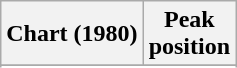<table class="wikitable sortable">
<tr>
<th align="left">Chart (1980)</th>
<th align="left">Peak<br>position</th>
</tr>
<tr>
</tr>
<tr>
</tr>
<tr>
</tr>
</table>
